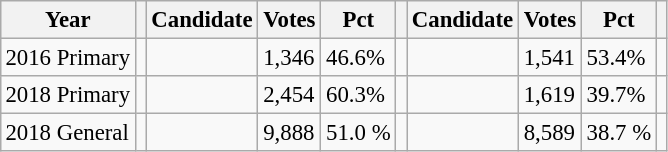<table class="wikitable" style="margin:0.5em ; font-size:95%">
<tr>
<th>Year</th>
<th></th>
<th>Candidate</th>
<th>Votes</th>
<th>Pct</th>
<th></th>
<th>Candidate</th>
<th>Votes</th>
<th>Pct</th>
<th></th>
</tr>
<tr>
<td>2016 Primary</td>
<td></td>
<td></td>
<td>1,346</td>
<td>46.6%</td>
<td></td>
<td></td>
<td>1,541</td>
<td>53.4%</td>
<td></td>
</tr>
<tr>
<td>2018 Primary</td>
<td></td>
<td></td>
<td>2,454</td>
<td>60.3%</td>
<td></td>
<td></td>
<td>1,619</td>
<td>39.7%</td>
<td></td>
</tr>
<tr>
<td>2018 General</td>
<td></td>
<td></td>
<td>9,888</td>
<td>51.0 %</td>
<td></td>
<td></td>
<td>8,589</td>
<td>38.7 %</td>
<td></td>
</tr>
</table>
